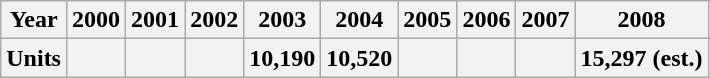<table class="wikitable">
<tr>
<th>Year</th>
<th>2000</th>
<th>2001</th>
<th>2002</th>
<th>2003</th>
<th>2004</th>
<th>2005</th>
<th>2006</th>
<th>2007</th>
<th>2008</th>
</tr>
<tr>
<th>Units</th>
<th></th>
<th></th>
<th></th>
<th>10,190</th>
<th>10,520</th>
<th></th>
<th></th>
<th></th>
<th>15,297 (est.)</th>
</tr>
</table>
